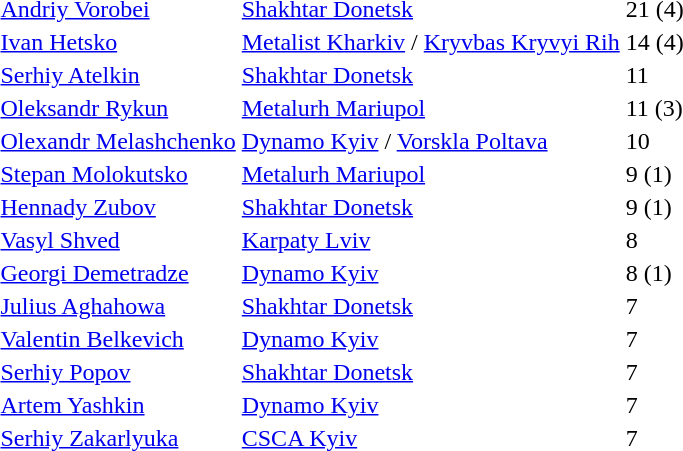<table>
<tr>
<td align="left"> <a href='#'>Andriy Vorobei</a></td>
<td align="left"><a href='#'>Shakhtar Donetsk</a></td>
<td>21 (4)</td>
</tr>
<tr>
<td align="left"> <a href='#'>Ivan Hetsko</a></td>
<td align="left"><a href='#'>Metalist Kharkiv</a> / <a href='#'>Kryvbas Kryvyi Rih</a></td>
<td>14 (4)</td>
</tr>
<tr>
<td align="left"> <a href='#'>Serhiy Atelkin</a></td>
<td align="left"><a href='#'>Shakhtar Donetsk</a></td>
<td>11</td>
</tr>
<tr>
<td align="left"> <a href='#'>Oleksandr Rykun</a></td>
<td align="left"><a href='#'>Metalurh Mariupol</a></td>
<td>11 (3)</td>
</tr>
<tr>
<td align="left"> <a href='#'>Olexandr Melashchenko</a></td>
<td align="left"><a href='#'>Dynamo Kyiv</a> / <a href='#'>Vorskla Poltava</a></td>
<td>10</td>
</tr>
<tr>
<td align="left"> <a href='#'>Stepan Molokutsko</a></td>
<td align="left"><a href='#'>Metalurh Mariupol</a></td>
<td>9 (1)</td>
</tr>
<tr>
<td align="left"> <a href='#'>Hennady Zubov</a></td>
<td align="left"><a href='#'>Shakhtar Donetsk</a></td>
<td>9 (1)</td>
</tr>
<tr>
<td align="left"> <a href='#'>Vasyl Shved</a></td>
<td align="left"><a href='#'>Karpaty Lviv</a></td>
<td>8</td>
</tr>
<tr>
<td align="left"> <a href='#'>Georgi Demetradze</a></td>
<td align="left"><a href='#'>Dynamo Kyiv</a></td>
<td>8 (1)</td>
</tr>
<tr>
<td align="left"> <a href='#'>Julius Aghahowa</a></td>
<td align="left"><a href='#'>Shakhtar Donetsk</a></td>
<td>7</td>
</tr>
<tr>
<td align="left"> <a href='#'>Valentin Belkevich</a></td>
<td align="left"><a href='#'>Dynamo Kyiv</a></td>
<td>7</td>
</tr>
<tr>
<td align="left"> <a href='#'>Serhiy Popov</a></td>
<td align="left"><a href='#'>Shakhtar Donetsk</a></td>
<td>7</td>
</tr>
<tr>
<td align="left"> <a href='#'>Artem Yashkin</a></td>
<td align="left"><a href='#'>Dynamo Kyiv</a></td>
<td>7</td>
</tr>
<tr>
<td align="left"> <a href='#'>Serhiy Zakarlyuka</a></td>
<td align="left"><a href='#'>CSCA Kyiv</a></td>
<td>7</td>
</tr>
</table>
